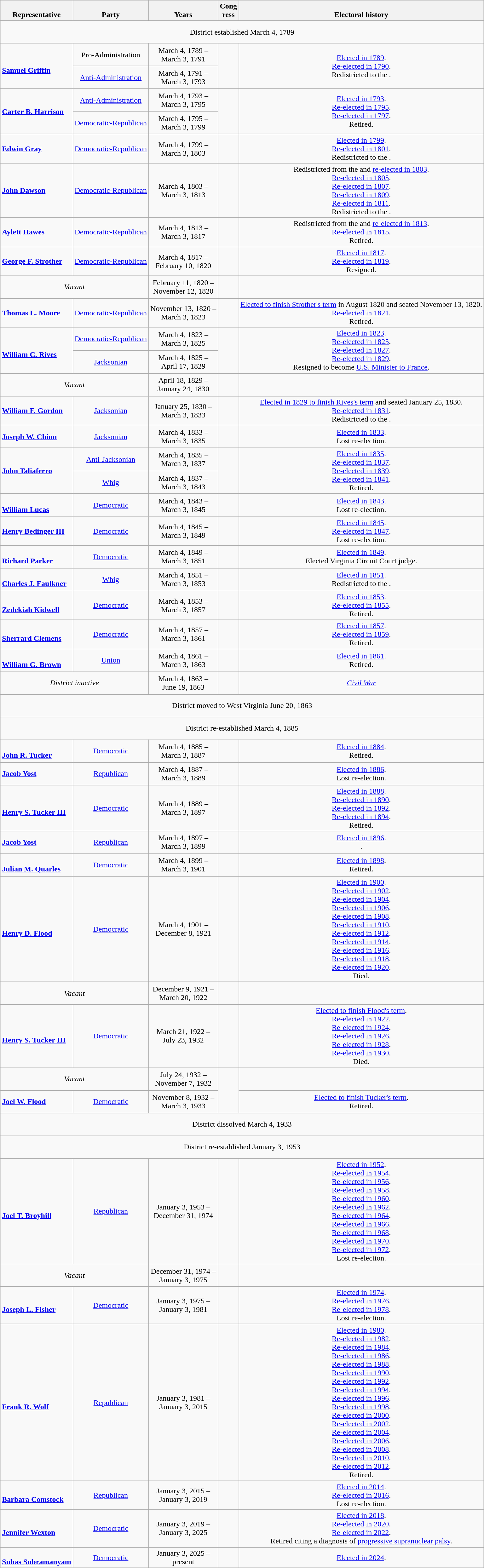<table class=wikitable style="text-align:center">
<tr valign=bottom>
<th>Representative</th>
<th>Party</th>
<th>Years</th>
<th>Cong<br>ress</th>
<th>Electoral history</th>
</tr>
<tr style="height:3em">
<td colspan=5>District established March 4, 1789</td>
</tr>
<tr style="height:3em">
<td rowspan=2 align=left><br><strong><a href='#'>Samuel Griffin</a></strong><br></td>
<td>Pro-Administration</td>
<td nowrap>March 4, 1789 –<br>March 3, 1791</td>
<td rowspan=2></td>
<td rowspan=2><a href='#'>Elected in 1789</a>.<br><a href='#'>Re-elected in 1790</a>.<br>Redistricted to the .</td>
</tr>
<tr style="height:3em">
<td><a href='#'>Anti-Administration</a></td>
<td nowrap>March 4, 1791 –<br>March 3, 1793</td>
</tr>
<tr style="height:3em">
<td rowspan=2 align=left><strong><a href='#'>Carter B. Harrison</a></strong><br></td>
<td><a href='#'>Anti-Administration</a></td>
<td nowrap>March 4, 1793 –<br>March 3, 1795</td>
<td rowspan=2></td>
<td rowspan=2><a href='#'>Elected in 1793</a>.<br><a href='#'>Re-elected in 1795</a>.<br><a href='#'>Re-elected in 1797</a>.<br>Retired.</td>
</tr>
<tr style="height:3em">
<td><a href='#'>Democratic-Republican</a></td>
<td nowrap>March 4, 1795 –<br>March 3, 1799</td>
</tr>
<tr style="height:3em">
<td align=left><strong><a href='#'>Edwin Gray</a></strong></td>
<td><a href='#'>Democratic-Republican</a></td>
<td nowrap>March 4, 1799 –<br>March 3, 1803</td>
<td></td>
<td><a href='#'>Elected in 1799</a>.<br><a href='#'>Re-elected in 1801</a>.<br>Redistricted to the .</td>
</tr>
<tr style="height:3em">
<td align=left><strong><a href='#'>John Dawson</a></strong></td>
<td><a href='#'>Democratic-Republican</a></td>
<td nowrap>March 4, 1803 –<br>March 3, 1813</td>
<td></td>
<td>Redistricted from the  and <a href='#'>re-elected in 1803</a>.<br><a href='#'>Re-elected in 1805</a>.<br><a href='#'>Re-elected in 1807</a>.<br><a href='#'>Re-elected in 1809</a>.<br><a href='#'>Re-elected in 1811</a>.<br>Redistricted to the .</td>
</tr>
<tr style="height:3em">
<td align=left><strong><a href='#'>Aylett Hawes</a></strong><br></td>
<td><a href='#'>Democratic-Republican</a></td>
<td nowrap>March 4, 1813 –<br>March 3, 1817</td>
<td></td>
<td>Redistricted from the  and <a href='#'>re-elected in 1813</a>.<br><a href='#'>Re-elected in 1815</a>.<br>Retired.</td>
</tr>
<tr style="height:3em">
<td align=left><strong><a href='#'>George F. Strother</a></strong><br></td>
<td><a href='#'>Democratic-Republican</a></td>
<td nowrap>March 4, 1817 –<br>February 10, 1820</td>
<td></td>
<td><a href='#'>Elected in 1817</a>.<br><a href='#'>Re-elected in 1819</a>.<br>Resigned.</td>
</tr>
<tr style="height:3em">
<td colspan=2><em>Vacant</em></td>
<td nowrap>February 11, 1820 –<br>November 12, 1820</td>
<td></td>
<td></td>
</tr>
<tr style="height:3em">
<td align=left><strong><a href='#'>Thomas L. Moore</a></strong><br></td>
<td><a href='#'>Democratic-Republican</a></td>
<td nowrap>November 13, 1820 –<br>March 3, 1823</td>
<td></td>
<td><a href='#'>Elected to finish Strother's term</a> in August 1820 and seated November 13, 1820.<br><a href='#'>Re-elected in 1821</a>.<br>Retired.</td>
</tr>
<tr style="height:3em">
<td rowspan=2 align=left><br><strong><a href='#'>William C. Rives</a></strong><br></td>
<td><a href='#'>Democratic-Republican</a></td>
<td nowrap>March 4, 1823 –<br>March 3, 1825</td>
<td rowspan=2></td>
<td rowspan=2><a href='#'>Elected in 1823</a>.<br><a href='#'>Re-elected in 1825</a>.<br><a href='#'>Re-elected in 1827</a>.<br><a href='#'>Re-elected in 1829</a>.<br>Resigned to become <a href='#'>U.S. Minister to France</a>.</td>
</tr>
<tr style="height:3em">
<td><a href='#'>Jacksonian</a></td>
<td nowrap>March 4, 1825 –<br>April 17, 1829</td>
</tr>
<tr style="height:3em">
<td colspan=2><em>Vacant</em></td>
<td nowrap>April 18, 1829 –<br>January 24, 1830</td>
<td></td>
<td></td>
</tr>
<tr style="height:3em">
<td align=left><strong><a href='#'>William F. Gordon</a></strong><br></td>
<td><a href='#'>Jacksonian</a></td>
<td nowrap>January 25, 1830 –<br>March 3, 1833</td>
<td></td>
<td><a href='#'>Elected in 1829 to finish Rives's term</a> and seated January 25, 1830.<br><a href='#'>Re-elected in 1831</a>.<br>Redistricted to the .</td>
</tr>
<tr style="height:3em">
<td align=left><strong><a href='#'>Joseph W. Chinn</a></strong><br></td>
<td><a href='#'>Jacksonian</a></td>
<td nowrap>March 4, 1833 –<br>March 3, 1835</td>
<td></td>
<td><a href='#'>Elected in 1833</a>.<br>Lost re-election.</td>
</tr>
<tr style="height:3em">
<td rowspan=2 align=left><strong><a href='#'>John Taliaferro</a></strong><br></td>
<td><a href='#'>Anti-Jacksonian</a></td>
<td nowrap>March 4, 1835 –<br>March 3, 1837</td>
<td rowspan=2></td>
<td rowspan=2><a href='#'>Elected in 1835</a>.<br><a href='#'>Re-elected in 1837</a>.<br><a href='#'>Re-elected in 1839</a>.<br><a href='#'>Re-elected in 1841</a>.<br>Retired.</td>
</tr>
<tr style="height:3em">
<td><a href='#'>Whig</a></td>
<td nowrap>March 4, 1837 –<br>March 3, 1843</td>
</tr>
<tr style="height:3em">
<td align=left><br><strong><a href='#'>William Lucas</a></strong><br></td>
<td><a href='#'>Democratic</a></td>
<td nowrap>March 4, 1843 –<br>March 3, 1845</td>
<td></td>
<td><a href='#'>Elected in 1843</a>.<br>Lost re-election.</td>
</tr>
<tr style="height:3em">
<td align=left><strong><a href='#'>Henry Bedinger III</a></strong><br></td>
<td><a href='#'>Democratic</a></td>
<td nowrap>March 4, 1845 –<br>March 3, 1849</td>
<td></td>
<td><a href='#'>Elected in 1845</a>.<br><a href='#'>Re-elected in 1847</a>.<br>Lost re-election.</td>
</tr>
<tr style="height:3em">
<td align=left><br><strong><a href='#'>Richard Parker</a></strong><br></td>
<td><a href='#'>Democratic</a></td>
<td nowrap>March 4, 1849 –<br>March 3, 1851</td>
<td></td>
<td><a href='#'>Elected in 1849</a>.<br>Elected Virginia Circuit Court judge.</td>
</tr>
<tr style="height:3em">
<td align=left><br><strong><a href='#'>Charles J. Faulkner</a></strong><br></td>
<td><a href='#'>Whig</a></td>
<td nowrap>March 4, 1851 –<br>March 3, 1853</td>
<td></td>
<td><a href='#'>Elected in 1851</a>.<br>Redistricted to the .</td>
</tr>
<tr style="height:3em">
<td align=left><br><strong><a href='#'>Zedekiah Kidwell</a></strong><br></td>
<td><a href='#'>Democratic</a></td>
<td nowrap>March 4, 1853 –<br>March 3, 1857</td>
<td></td>
<td><a href='#'>Elected in 1853</a>.<br><a href='#'>Re-elected in 1855</a>.<br>Retired.</td>
</tr>
<tr style="height:3em">
<td align=left><br><strong><a href='#'>Sherrard Clemens</a></strong><br></td>
<td><a href='#'>Democratic</a></td>
<td nowrap>March 4, 1857 –<br>March 3, 1861</td>
<td></td>
<td><a href='#'>Elected in 1857</a>.<br><a href='#'>Re-elected in 1859</a>.<br>Retired.</td>
</tr>
<tr style="height:3em">
<td align=left><br><strong><a href='#'>William G. Brown</a></strong><br></td>
<td><a href='#'>Union</a></td>
<td nowrap>March 4, 1861 –<br>March 3, 1863</td>
<td></td>
<td><a href='#'>Elected in 1861</a>.<br>Retired.</td>
</tr>
<tr style="height:3em">
<td colspan=2><em>District inactive</em></td>
<td nowrap>March 4, 1863 –<br>June 19, 1863</td>
<td></td>
<td><em><a href='#'>Civil War</a></em></td>
</tr>
<tr style="height:3em">
<td colspan=5>District moved to West Virginia June 20, 1863</td>
</tr>
<tr style="height:3em">
<td colspan=5>District re-established March 4, 1885</td>
</tr>
<tr style="height:3em">
<td align=left><br><strong><a href='#'>John R. Tucker</a></strong><br></td>
<td><a href='#'>Democratic</a></td>
<td nowrap>March 4, 1885 –<br>March 3, 1887</td>
<td></td>
<td><a href='#'>Elected in 1884</a>.<br>Retired.</td>
</tr>
<tr style="height:3em">
<td align=left><strong><a href='#'>Jacob Yost</a></strong><br></td>
<td><a href='#'>Republican</a></td>
<td nowrap>March 4, 1887 –<br>March 3, 1889</td>
<td></td>
<td><a href='#'>Elected in 1886</a>.<br>Lost re-election.</td>
</tr>
<tr style="height:3em">
<td align=left><br><strong><a href='#'>Henry S. Tucker III</a></strong><br></td>
<td><a href='#'>Democratic</a></td>
<td nowrap>March 4, 1889 –<br>March 3, 1897</td>
<td></td>
<td><a href='#'>Elected in 1888</a>.<br><a href='#'>Re-elected in 1890</a>.<br><a href='#'>Re-elected in 1892</a>.<br><a href='#'>Re-elected in 1894</a>.<br>Retired.</td>
</tr>
<tr style="height:3em">
<td align=left><strong><a href='#'>Jacob Yost</a></strong><br></td>
<td><a href='#'>Republican</a></td>
<td nowrap>March 4, 1897 –<br>March 3, 1899</td>
<td></td>
<td><a href='#'>Elected in 1896</a>.<br>.</td>
</tr>
<tr style="height:3em">
<td align=left><br><strong><a href='#'>Julian M. Quarles</a></strong><br></td>
<td><a href='#'>Democratic</a></td>
<td nowrap>March 4, 1899 –<br>March 3, 1901</td>
<td></td>
<td><a href='#'>Elected in 1898</a>.<br>Retired.</td>
</tr>
<tr style="height:3em">
<td align=left><br><strong><a href='#'>Henry D. Flood</a></strong><br></td>
<td><a href='#'>Democratic</a></td>
<td nowrap>March 4, 1901 –<br>December 8, 1921</td>
<td></td>
<td><a href='#'>Elected in 1900</a>.<br><a href='#'>Re-elected in 1902</a>.<br><a href='#'>Re-elected in 1904</a>.<br><a href='#'>Re-elected in 1906</a>.<br><a href='#'>Re-elected in 1908</a>.<br><a href='#'>Re-elected in 1910</a>.<br><a href='#'>Re-elected in 1912</a>.<br><a href='#'>Re-elected in 1914</a>.<br><a href='#'>Re-elected in 1916</a>.<br><a href='#'>Re-elected in 1918</a>.<br><a href='#'>Re-elected in 1920</a>.<br>Died.</td>
</tr>
<tr style="height:3em">
<td colspan=2><em>Vacant</em></td>
<td nowrap>December 9, 1921 –<br>March 20, 1922</td>
<td></td>
<td></td>
</tr>
<tr style="height:3em">
<td align=left><br><strong><a href='#'>Henry S. Tucker III</a></strong><br></td>
<td><a href='#'>Democratic</a></td>
<td nowrap>March 21, 1922 –<br>July 23, 1932</td>
<td></td>
<td><a href='#'>Elected to finish Flood's term</a>.<br><a href='#'>Re-elected in 1922</a>.<br><a href='#'>Re-elected in 1924</a>.<br><a href='#'>Re-elected in 1926</a>.<br><a href='#'>Re-elected in 1928</a>.<br><a href='#'>Re-elected in 1930</a>.<br>Died.</td>
</tr>
<tr style="height:3em">
<td colspan=2><em>Vacant</em></td>
<td nowrap>July 24, 1932 –<br>November 7, 1932</td>
<td rowspan=2></td>
<td></td>
</tr>
<tr style="height:3em">
<td align=left><strong><a href='#'>Joel W. Flood</a></strong><br></td>
<td><a href='#'>Democratic</a></td>
<td nowrap>November 8, 1932 –<br>March 3, 1933</td>
<td><a href='#'>Elected to finish Tucker's term</a>.<br>Retired.</td>
</tr>
<tr style="height:3em">
<td colspan=5>District dissolved March 4, 1933</td>
</tr>
<tr style="height:3em">
<td colspan=5>District re-established January 3, 1953</td>
</tr>
<tr style="height:3em">
<td align=left><br><strong><a href='#'>Joel T. Broyhill</a></strong><br></td>
<td><a href='#'>Republican</a></td>
<td nowrap>January 3, 1953 –<br>December 31, 1974</td>
<td></td>
<td><a href='#'>Elected in 1952</a>.<br><a href='#'>Re-elected in 1954</a>.<br><a href='#'>Re-elected in 1956</a>.<br><a href='#'>Re-elected in 1958</a>.<br><a href='#'>Re-elected in 1960</a>.<br><a href='#'>Re-elected in 1962</a>.<br><a href='#'>Re-elected in 1964</a>.<br><a href='#'>Re-elected in 1966</a>.<br><a href='#'>Re-elected in 1968</a>.<br><a href='#'>Re-elected in 1970</a>.<br><a href='#'>Re-elected in 1972</a>.<br>Lost re-election.</td>
</tr>
<tr style="height:3em">
<td colspan=2><em>Vacant</em></td>
<td nowrap>December 31, 1974 –<br>January 3, 1975</td>
<td></td>
<td></td>
</tr>
<tr style="height:3em">
<td align=left><br><strong><a href='#'>Joseph L. Fisher</a></strong><br></td>
<td><a href='#'>Democratic</a></td>
<td nowrap>January 3, 1975 –<br>January 3, 1981</td>
<td></td>
<td><a href='#'>Elected in 1974</a>.<br><a href='#'>Re-elected in 1976</a>.<br><a href='#'>Re-elected in 1978</a>.<br>Lost re-election.</td>
</tr>
<tr style="height:3em">
<td align=left><br><strong><a href='#'>Frank R. Wolf</a></strong><br></td>
<td><a href='#'>Republican</a></td>
<td nowrap>January 3, 1981 –<br>January 3, 2015</td>
<td></td>
<td><a href='#'>Elected in 1980</a>.<br><a href='#'>Re-elected in 1982</a>.<br><a href='#'>Re-elected in 1984</a>.<br><a href='#'>Re-elected in 1986</a>.<br><a href='#'>Re-elected in 1988</a>.<br><a href='#'>Re-elected in 1990</a>.<br><a href='#'>Re-elected in 1992</a>.<br><a href='#'>Re-elected in 1994</a>.<br><a href='#'>Re-elected in 1996</a>.<br><a href='#'>Re-elected in 1998</a>.<br><a href='#'>Re-elected in 2000</a>.<br><a href='#'>Re-elected in 2002</a>.<br><a href='#'>Re-elected in 2004</a>.<br><a href='#'>Re-elected in 2006</a>.<br><a href='#'>Re-elected in 2008</a>.<br><a href='#'>Re-elected in 2010</a>.<br><a href='#'>Re-elected in 2012</a>.<br>Retired.</td>
</tr>
<tr style="height:3em">
<td align=left><br><strong><a href='#'>Barbara Comstock</a></strong><br></td>
<td><a href='#'>Republican</a></td>
<td nowrap>January 3, 2015 –<br>January 3, 2019</td>
<td></td>
<td><a href='#'>Elected in 2014</a>.<br><a href='#'>Re-elected in 2016</a>.<br>Lost re-election.</td>
</tr>
<tr style="height:3em">
<td align=left><br><strong><a href='#'>Jennifer Wexton</a></strong><br></td>
<td><a href='#'>Democratic</a></td>
<td nowrap>January 3, 2019 –<br>January 3, 2025</td>
<td></td>
<td><a href='#'>Elected in 2018</a>.<br><a href='#'>Re-elected in 2020</a>.<br><a href='#'>Re-elected in 2022</a>.<br>Retired citing a diagnosis of <a href='#'>progressive supranuclear palsy</a>.</td>
</tr>
<tr>
<td align=left><br><strong><a href='#'>Suhas Subramanyam</a></strong><br></td>
<td><a href='#'>Democratic</a></td>
<td>January 3, 2025 –<br>present</td>
<td></td>
<td><a href='#'>Elected in 2024</a>.</td>
</tr>
</table>
